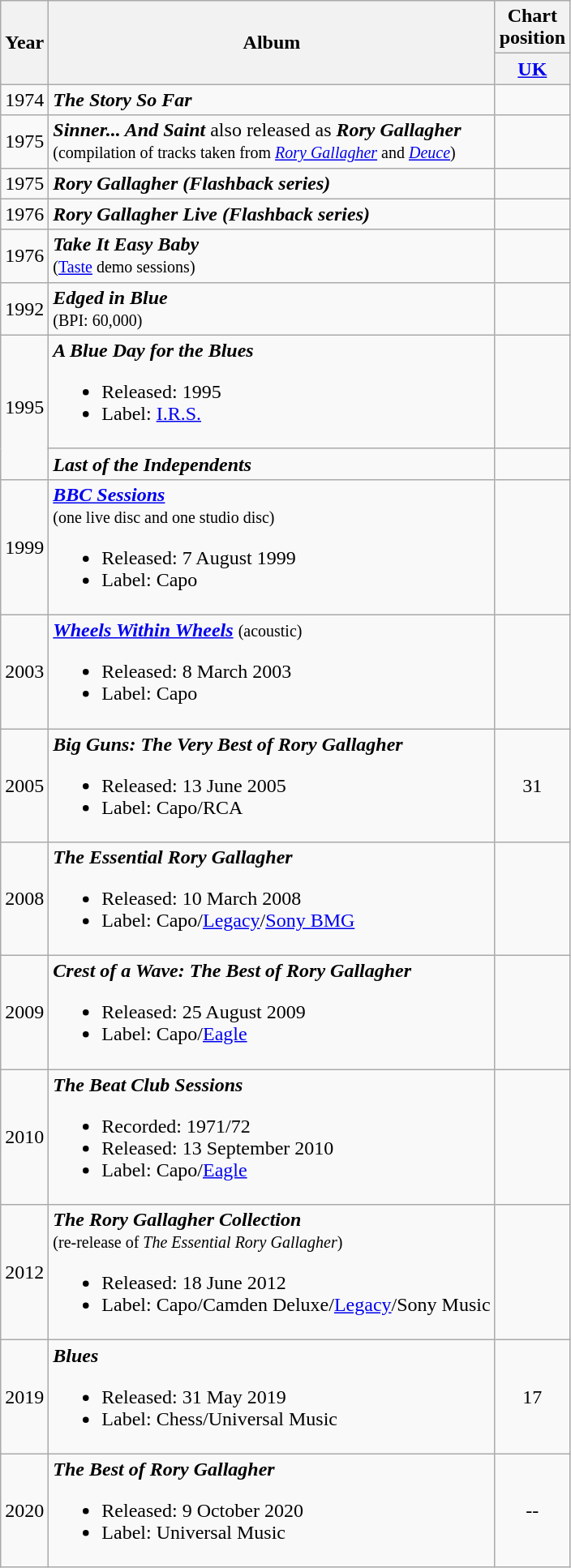<table class="wikitable">
<tr>
<th rowspan="2">Year</th>
<th rowspan="2">Album</th>
<th colspan="3">Chart<br>position</th>
</tr>
<tr>
<th><a href='#'>UK</a></th>
</tr>
<tr>
<td>1974</td>
<td><strong><em>The Story So Far</em></strong></td>
<td align="center"></td>
</tr>
<tr>
<td>1975</td>
<td><strong><em>Sinner... And Saint</em></strong> also released as <strong><em>Rory Gallagher</em></strong> <br><small>(compilation of tracks taken from <em><a href='#'>Rory Gallagher</a></em> and <em><a href='#'>Deuce</a></em>)</small></td>
<td align="center"></td>
</tr>
<tr>
<td>1975</td>
<td><strong><em>Rory Gallagher (Flashback series)</em></strong> <br><small></small></td>
<td align="center"></td>
</tr>
<tr>
<td>1976</td>
<td><strong><em>Rory Gallagher Live (Flashback series)</em></strong> <br><small></small></td>
<td align="center"></td>
</tr>
<tr>
<td>1976</td>
<td><strong><em>Take It Easy Baby</em></strong> <small> <br>(<a href='#'>Taste</a> demo sessions)</small></td>
<td align="center"></td>
</tr>
<tr>
<td>1992</td>
<td><strong><em>Edged in Blue</em></strong> <br><small>(BPI: 60,000)</small></td>
<td align="center"></td>
</tr>
<tr>
<td rowspan="2">1995</td>
<td><strong><em>A Blue Day for the Blues</em></strong><br><ul><li>Released: 1995</li><li>Label: <a href='#'>I.R.S.</a></li></ul></td>
<td align="center"></td>
</tr>
<tr>
<td><strong><em>Last of the Independents</em></strong></td>
<td align="center"></td>
</tr>
<tr>
<td>1999</td>
<td><strong><em><a href='#'>BBC Sessions</a></em></strong> <br><small>(one live disc and one studio disc)</small><br><ul><li>Released: 7 August 1999</li><li>Label: Capo</li></ul></td>
<td align="center"></td>
</tr>
<tr>
<td>2003</td>
<td><strong><em><a href='#'>Wheels Within Wheels</a></em></strong> <small>(acoustic)</small><br><ul><li>Released: 8 March 2003</li><li>Label: Capo</li></ul></td>
<td align="center"></td>
</tr>
<tr>
<td>2005</td>
<td><strong><em>Big Guns: The Very Best of Rory Gallagher</em></strong><br><ul><li>Released: 13 June 2005</li><li>Label: Capo/RCA</li></ul></td>
<td align="center">31</td>
</tr>
<tr>
<td>2008</td>
<td><strong><em>The Essential Rory Gallagher</em></strong><br><ul><li>Released: 10 March 2008</li><li>Label: Capo/<a href='#'>Legacy</a>/<a href='#'>Sony BMG</a></li></ul></td>
<td align="center"></td>
</tr>
<tr>
<td>2009</td>
<td><strong><em>Crest of a Wave: The Best of Rory Gallagher</em></strong><br><ul><li>Released: 25 August 2009</li><li>Label: Capo/<a href='#'>Eagle</a></li></ul></td>
<td align="center"></td>
</tr>
<tr>
<td>2010</td>
<td><strong><em>The Beat Club Sessions</em></strong><br><ul><li>Recorded: 1971/72</li><li>Released: 13 September 2010</li><li>Label: Capo/<a href='#'>Eagle</a></li></ul></td>
<td align="center"></td>
</tr>
<tr>
<td>2012</td>
<td><strong><em>The Rory Gallagher Collection</em></strong> <br> <small>(re-release of <em>The Essential Rory Gallagher</em>)</small><br><ul><li>Released: 18 June 2012</li><li>Label: Capo/Camden Deluxe/<a href='#'>Legacy</a>/Sony Music</li></ul></td>
<td align="center"></td>
</tr>
<tr>
<td>2019</td>
<td><strong><em>Blues</em></strong><br><ul><li>Released: 31 May 2019</li><li>Label: Chess/Universal Music</li></ul></td>
<td align="center">17</td>
</tr>
<tr>
<td>2020</td>
<td><strong><em>The Best of Rory Gallagher</em></strong><br><ul><li>Released: 9 October 2020</li><li>Label: Universal Music</li></ul></td>
<td align="center">--</td>
</tr>
</table>
